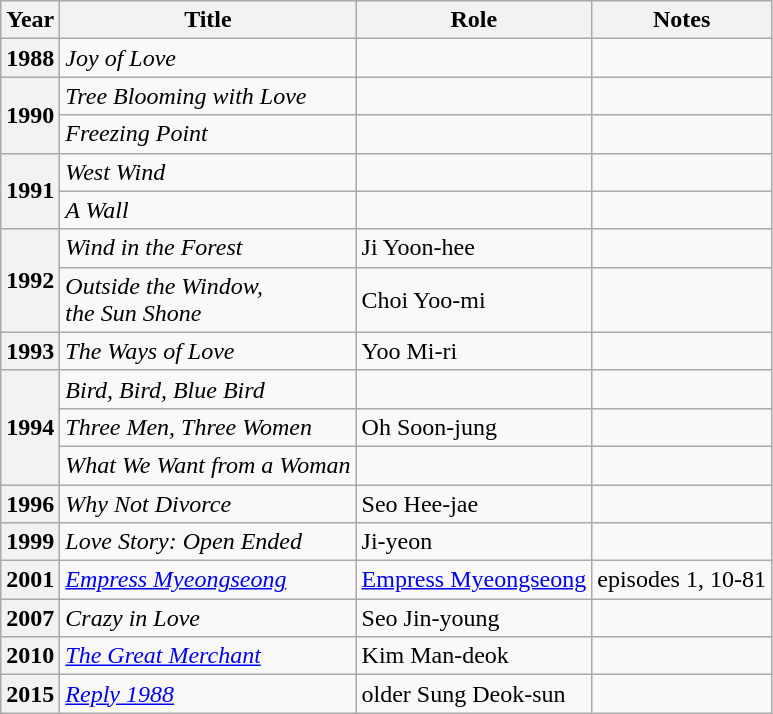<table class="wikitable plainrowheaders sortable">
<tr>
<th scope="col">Year</th>
<th scope="col">Title</th>
<th scope="col">Role</th>
<th scope="col" class="unsortable">Notes</th>
</tr>
<tr>
<th scope="row">1988</th>
<td><em>Joy of Love</em></td>
<td></td>
<td style="text-align:center"></td>
</tr>
<tr>
<th scope="row" rowspan="2">1990</th>
<td><em>Tree Blooming with Love</em></td>
<td></td>
<td style="text-align:center"></td>
</tr>
<tr>
<td><em>Freezing Point</em></td>
<td></td>
<td style="text-align:center"></td>
</tr>
<tr>
<th scope="row" rowspan="2">1991</th>
<td><em>West Wind</em></td>
<td></td>
<td style="text-align:center"></td>
</tr>
<tr>
<td><em>A Wall</em></td>
<td></td>
<td style="text-align:center"></td>
</tr>
<tr>
<th scope="row" rowspan="2">1992</th>
<td><em>Wind in the Forest</em></td>
<td>Ji Yoon-hee</td>
<td style="text-align:center"></td>
</tr>
<tr>
<td><em>Outside the Window, <br> the Sun Shone</em></td>
<td>Choi Yoo-mi</td>
<td style="text-align:center"></td>
</tr>
<tr>
<th scope="row">1993</th>
<td><em>The Ways of Love</em></td>
<td>Yoo Mi-ri</td>
<td style="text-align:center"></td>
</tr>
<tr>
<th scope="row" rowspan="3">1994</th>
<td><em>Bird, Bird, Blue Bird</em></td>
<td></td>
<td style="text-align:center"></td>
</tr>
<tr>
<td><em>Three Men, Three Women</em></td>
<td>Oh Soon-jung</td>
<td style="text-align:center"></td>
</tr>
<tr>
<td><em>What We Want from a Woman</em></td>
<td></td>
<td style="text-align:center"></td>
</tr>
<tr>
<th scope="row">1996</th>
<td><em>Why Not Divorce</em></td>
<td>Seo Hee-jae</td>
<td style="text-align:center"></td>
</tr>
<tr>
<th scope="row">1999</th>
<td><em>Love Story: Open Ended</em></td>
<td>Ji-yeon</td>
<td style="text-align:center"></td>
</tr>
<tr>
<th scope="row">2001</th>
<td><em><a href='#'>Empress Myeongseong</a></em></td>
<td><a href='#'>Empress Myeongseong</a></td>
<td>episodes 1, 10-81</td>
</tr>
<tr>
<th scope="row">2007</th>
<td><em>Crazy in Love</em></td>
<td>Seo Jin-young</td>
<td style="text-align:center"></td>
</tr>
<tr>
<th scope="row">2010</th>
<td><em><a href='#'>The Great Merchant</a></em></td>
<td>Kim Man-deok</td>
<td style="text-align:center"></td>
</tr>
<tr>
<th scope="row">2015</th>
<td><em><a href='#'>Reply 1988</a></em></td>
<td>older Sung Deok-sun</td>
<td style="text-align:center"></td>
</tr>
</table>
